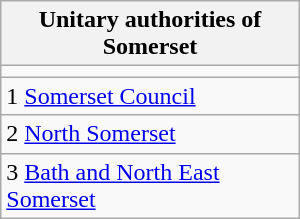<table class="wikitable" border="1" align="right" width=200px>
<tr>
<th>Unitary authorities of Somerset</th>
</tr>
<tr>
<td></td>
</tr>
<tr>
<td>1 <a href='#'>Somerset Council</a></td>
</tr>
<tr>
<td>2 <a href='#'>North Somerset</a></td>
</tr>
<tr>
<td>3 <a href='#'>Bath and North East Somerset</a></td>
</tr>
</table>
